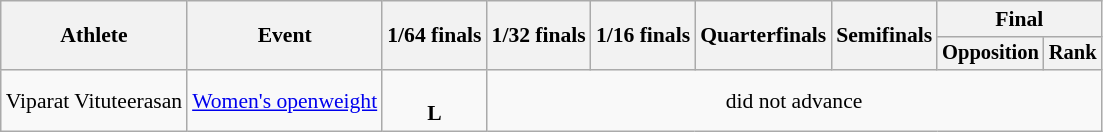<table class="wikitable" style="font-size:90%">
<tr>
<th rowspan=2>Athlete</th>
<th rowspan=2>Event</th>
<th rowspan=2>1/64 finals</th>
<th rowspan=2>1/32 finals</th>
<th rowspan=2>1/16 finals</th>
<th rowspan=2>Quarterfinals</th>
<th rowspan=2>Semifinals</th>
<th colspan=2>Final</th>
</tr>
<tr style="font-size:95%">
<th>Opposition</th>
<th>Rank</th>
</tr>
<tr align=center>
<td align=left>Viparat Vituteerasan</td>
<td align=left rowspan=6><a href='#'>Women's openweight</a></td>
<td><br> <strong>L</strong></td>
<td colspan=6>did not advance</td>
</tr>
</table>
